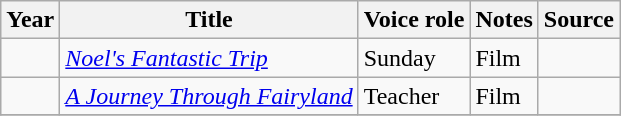<table class="wikitable sortable plainrowheaders">
<tr>
<th>Year</th>
<th>Title</th>
<th>Voice role</th>
<th class="unsortable">Notes</th>
<th class="unsortable">Source</th>
</tr>
<tr>
<td></td>
<td><em><a href='#'>Noel's Fantastic Trip</a></em></td>
<td>Sunday</td>
<td>Film</td>
<td></td>
</tr>
<tr>
<td></td>
<td><em><a href='#'>A Journey Through Fairyland</a></em></td>
<td>Teacher</td>
<td>Film</td>
<td></td>
</tr>
<tr>
</tr>
</table>
